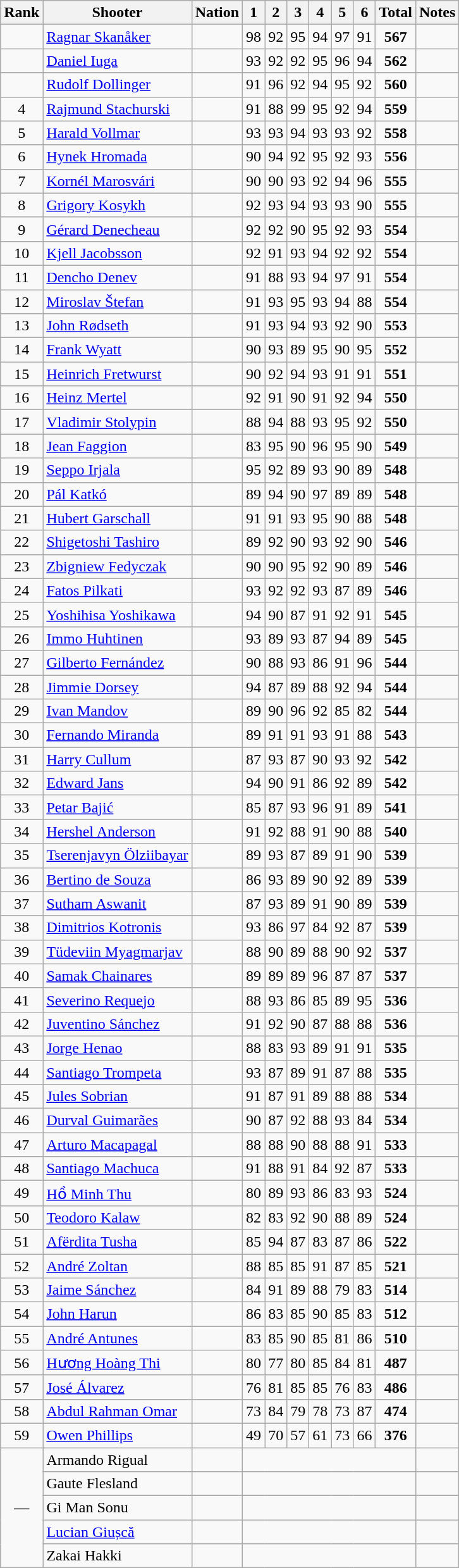<table class="wikitable sortable" style="text-align: center">
<tr>
<th>Rank</th>
<th>Shooter</th>
<th>Nation</th>
<th>1</th>
<th>2</th>
<th>3</th>
<th>4</th>
<th>5</th>
<th>6</th>
<th>Total</th>
<th>Notes</th>
</tr>
<tr>
<td></td>
<td align=left><a href='#'>Ragnar Skanåker</a></td>
<td style="text-align: left"></td>
<td>98</td>
<td>92</td>
<td>95</td>
<td>94</td>
<td>97</td>
<td>91</td>
<td><strong>567</strong></td>
<td></td>
</tr>
<tr>
<td></td>
<td align=left><a href='#'>Daniel Iuga</a></td>
<td style="text-align: left"></td>
<td>93</td>
<td>92</td>
<td>92</td>
<td>95</td>
<td>96</td>
<td>94</td>
<td><strong>562</strong></td>
<td></td>
</tr>
<tr>
<td></td>
<td align=left><a href='#'>Rudolf Dollinger</a></td>
<td style="text-align: left"></td>
<td>91</td>
<td>96</td>
<td>92</td>
<td>94</td>
<td>95</td>
<td>92</td>
<td><strong>560</strong></td>
<td></td>
</tr>
<tr>
<td>4</td>
<td align=left><a href='#'>Rajmund Stachurski</a></td>
<td style="text-align: left"></td>
<td>91</td>
<td>88</td>
<td>99</td>
<td>95</td>
<td>92</td>
<td>94</td>
<td><strong>559</strong></td>
<td></td>
</tr>
<tr>
<td>5</td>
<td align=left><a href='#'>Harald Vollmar</a></td>
<td style="text-align: left"></td>
<td>93</td>
<td>93</td>
<td>94</td>
<td>93</td>
<td>93</td>
<td>92</td>
<td><strong>558</strong></td>
<td></td>
</tr>
<tr>
<td>6</td>
<td align=left><a href='#'>Hynek Hromada</a></td>
<td style="text-align: left"></td>
<td>90</td>
<td>94</td>
<td>92</td>
<td>95</td>
<td>92</td>
<td>93</td>
<td><strong>556</strong></td>
<td></td>
</tr>
<tr>
<td>7</td>
<td align=left><a href='#'>Kornél Marosvári</a></td>
<td style="text-align: left"></td>
<td>90</td>
<td>90</td>
<td>93</td>
<td>92</td>
<td>94</td>
<td>96</td>
<td><strong>555</strong></td>
<td></td>
</tr>
<tr>
<td>8</td>
<td align=left><a href='#'>Grigory Kosykh</a></td>
<td style="text-align: left"></td>
<td>92</td>
<td>93</td>
<td>94</td>
<td>93</td>
<td>93</td>
<td>90</td>
<td><strong>555</strong></td>
<td></td>
</tr>
<tr>
<td>9</td>
<td align=left><a href='#'>Gérard Denecheau</a></td>
<td style="text-align: left"></td>
<td>92</td>
<td>92</td>
<td>90</td>
<td>95</td>
<td>92</td>
<td>93</td>
<td><strong>554</strong></td>
<td></td>
</tr>
<tr>
<td>10</td>
<td align=left><a href='#'>Kjell Jacobsson</a></td>
<td style="text-align: left"></td>
<td>92</td>
<td>91</td>
<td>93</td>
<td>94</td>
<td>92</td>
<td>92</td>
<td><strong>554</strong></td>
<td></td>
</tr>
<tr>
<td>11</td>
<td align=left><a href='#'>Dencho Denev</a></td>
<td style="text-align: left"></td>
<td>91</td>
<td>88</td>
<td>93</td>
<td>94</td>
<td>97</td>
<td>91</td>
<td><strong>554</strong></td>
<td></td>
</tr>
<tr>
<td>12</td>
<td align=left><a href='#'>Miroslav Štefan</a></td>
<td style="text-align: left"></td>
<td>91</td>
<td>93</td>
<td>95</td>
<td>93</td>
<td>94</td>
<td>88</td>
<td><strong>554</strong></td>
<td></td>
</tr>
<tr>
<td>13</td>
<td align=left><a href='#'>John Rødseth</a></td>
<td style="text-align: left"></td>
<td>91</td>
<td>93</td>
<td>94</td>
<td>93</td>
<td>92</td>
<td>90</td>
<td><strong>553</strong></td>
<td></td>
</tr>
<tr>
<td>14</td>
<td align=left><a href='#'>Frank Wyatt</a></td>
<td style="text-align: left"></td>
<td>90</td>
<td>93</td>
<td>89</td>
<td>95</td>
<td>90</td>
<td>95</td>
<td><strong>552</strong></td>
<td></td>
</tr>
<tr>
<td>15</td>
<td align=left><a href='#'>Heinrich Fretwurst</a></td>
<td style="text-align: left"></td>
<td>90</td>
<td>92</td>
<td>94</td>
<td>93</td>
<td>91</td>
<td>91</td>
<td><strong>551</strong></td>
<td></td>
</tr>
<tr>
<td>16</td>
<td align=left><a href='#'>Heinz Mertel</a></td>
<td style="text-align: left"></td>
<td>92</td>
<td>91</td>
<td>90</td>
<td>91</td>
<td>92</td>
<td>94</td>
<td><strong>550</strong></td>
<td></td>
</tr>
<tr>
<td>17</td>
<td align=left><a href='#'>Vladimir Stolypin</a></td>
<td style="text-align: left"></td>
<td>88</td>
<td>94</td>
<td>88</td>
<td>93</td>
<td>95</td>
<td>92</td>
<td><strong>550</strong></td>
<td></td>
</tr>
<tr>
<td>18</td>
<td align=left><a href='#'>Jean Faggion</a></td>
<td style="text-align: left"></td>
<td>83</td>
<td>95</td>
<td>90</td>
<td>96</td>
<td>95</td>
<td>90</td>
<td><strong>549</strong></td>
<td></td>
</tr>
<tr>
<td>19</td>
<td align=left><a href='#'>Seppo Irjala</a></td>
<td style="text-align: left"></td>
<td>95</td>
<td>92</td>
<td>89</td>
<td>93</td>
<td>90</td>
<td>89</td>
<td><strong>548</strong></td>
<td></td>
</tr>
<tr>
<td>20</td>
<td align=left><a href='#'>Pál Katkó</a></td>
<td style="text-align: left"></td>
<td>89</td>
<td>94</td>
<td>90</td>
<td>97</td>
<td>89</td>
<td>89</td>
<td><strong>548</strong></td>
<td></td>
</tr>
<tr>
<td>21</td>
<td align=left><a href='#'>Hubert Garschall</a></td>
<td style="text-align: left"></td>
<td>91</td>
<td>91</td>
<td>93</td>
<td>95</td>
<td>90</td>
<td>88</td>
<td><strong>548</strong></td>
<td></td>
</tr>
<tr>
<td>22</td>
<td align=left><a href='#'>Shigetoshi Tashiro</a></td>
<td style="text-align: left"></td>
<td>89</td>
<td>92</td>
<td>90</td>
<td>93</td>
<td>92</td>
<td>90</td>
<td><strong>546</strong></td>
<td></td>
</tr>
<tr>
<td>23</td>
<td align=left><a href='#'>Zbigniew Fedyczak</a></td>
<td style="text-align: left"></td>
<td>90</td>
<td>90</td>
<td>95</td>
<td>92</td>
<td>90</td>
<td>89</td>
<td><strong>546</strong></td>
<td></td>
</tr>
<tr>
<td>24</td>
<td align=left><a href='#'>Fatos Pilkati</a></td>
<td style="text-align: left"></td>
<td>93</td>
<td>92</td>
<td>92</td>
<td>93</td>
<td>87</td>
<td>89</td>
<td><strong>546</strong></td>
<td></td>
</tr>
<tr>
<td>25</td>
<td align=left><a href='#'>Yoshihisa Yoshikawa</a></td>
<td style="text-align: left"></td>
<td>94</td>
<td>90</td>
<td>87</td>
<td>91</td>
<td>92</td>
<td>91</td>
<td><strong>545</strong></td>
<td></td>
</tr>
<tr>
<td>26</td>
<td align=left><a href='#'>Immo Huhtinen</a></td>
<td style="text-align: left"></td>
<td>93</td>
<td>89</td>
<td>93</td>
<td>87</td>
<td>94</td>
<td>89</td>
<td><strong>545</strong></td>
<td></td>
</tr>
<tr>
<td>27</td>
<td align=left><a href='#'>Gilberto Fernández</a></td>
<td style="text-align: left"></td>
<td>90</td>
<td>88</td>
<td>93</td>
<td>86</td>
<td>91</td>
<td>96</td>
<td><strong>544</strong></td>
<td></td>
</tr>
<tr>
<td>28</td>
<td align=left><a href='#'>Jimmie Dorsey</a></td>
<td style="text-align: left"></td>
<td>94</td>
<td>87</td>
<td>89</td>
<td>88</td>
<td>92</td>
<td>94</td>
<td><strong>544</strong></td>
<td></td>
</tr>
<tr>
<td>29</td>
<td align=left><a href='#'>Ivan Mandov</a></td>
<td style="text-align: left"></td>
<td>89</td>
<td>90</td>
<td>96</td>
<td>92</td>
<td>85</td>
<td>82</td>
<td><strong>544</strong></td>
<td></td>
</tr>
<tr>
<td>30</td>
<td align=left><a href='#'>Fernando Miranda</a></td>
<td style="text-align: left"></td>
<td>89</td>
<td>91</td>
<td>91</td>
<td>93</td>
<td>91</td>
<td>88</td>
<td><strong>543</strong></td>
<td></td>
</tr>
<tr>
<td>31</td>
<td align=left><a href='#'>Harry Cullum</a></td>
<td style="text-align: left"></td>
<td>87</td>
<td>93</td>
<td>87</td>
<td>90</td>
<td>93</td>
<td>92</td>
<td><strong>542</strong></td>
<td></td>
</tr>
<tr>
<td>32</td>
<td align=left><a href='#'>Edward Jans</a></td>
<td style="text-align: left"></td>
<td>94</td>
<td>90</td>
<td>91</td>
<td>86</td>
<td>92</td>
<td>89</td>
<td><strong>542</strong></td>
<td></td>
</tr>
<tr>
<td>33</td>
<td align=left><a href='#'>Petar Bajić</a></td>
<td style="text-align: left"></td>
<td>85</td>
<td>87</td>
<td>93</td>
<td>96</td>
<td>91</td>
<td>89</td>
<td><strong>541</strong></td>
<td></td>
</tr>
<tr>
<td>34</td>
<td align=left><a href='#'>Hershel Anderson</a></td>
<td style="text-align: left"></td>
<td>91</td>
<td>92</td>
<td>88</td>
<td>91</td>
<td>90</td>
<td>88</td>
<td><strong>540</strong></td>
<td></td>
</tr>
<tr>
<td>35</td>
<td align=left><a href='#'>Tserenjavyn Ölziibayar</a></td>
<td style="text-align: left"></td>
<td>89</td>
<td>93</td>
<td>87</td>
<td>89</td>
<td>91</td>
<td>90</td>
<td><strong>539</strong></td>
<td></td>
</tr>
<tr>
<td>36</td>
<td align=left><a href='#'>Bertino de Souza</a></td>
<td style="text-align: left"></td>
<td>86</td>
<td>93</td>
<td>89</td>
<td>90</td>
<td>92</td>
<td>89</td>
<td><strong>539</strong></td>
<td></td>
</tr>
<tr>
<td>37</td>
<td align=left><a href='#'>Sutham Aswanit</a></td>
<td style="text-align: left"></td>
<td>87</td>
<td>93</td>
<td>89</td>
<td>91</td>
<td>90</td>
<td>89</td>
<td><strong>539</strong></td>
<td></td>
</tr>
<tr>
<td>38</td>
<td align=left><a href='#'>Dimitrios Kotronis</a></td>
<td style="text-align: left"></td>
<td>93</td>
<td>86</td>
<td>97</td>
<td>84</td>
<td>92</td>
<td>87</td>
<td><strong>539</strong></td>
<td></td>
</tr>
<tr>
<td>39</td>
<td align=left><a href='#'>Tüdeviin Myagmarjav</a></td>
<td style="text-align: left"></td>
<td>88</td>
<td>90</td>
<td>89</td>
<td>88</td>
<td>90</td>
<td>92</td>
<td><strong>537</strong></td>
<td></td>
</tr>
<tr>
<td>40</td>
<td align=left><a href='#'>Samak Chainares</a></td>
<td style="text-align: left"></td>
<td>89</td>
<td>89</td>
<td>89</td>
<td>96</td>
<td>87</td>
<td>87</td>
<td><strong>537</strong></td>
<td></td>
</tr>
<tr>
<td>41</td>
<td align=left><a href='#'>Severino Requejo</a></td>
<td style="text-align: left"></td>
<td>88</td>
<td>93</td>
<td>86</td>
<td>85</td>
<td>89</td>
<td>95</td>
<td><strong>536</strong></td>
<td></td>
</tr>
<tr>
<td>42</td>
<td align=left><a href='#'>Juventino Sánchez</a></td>
<td style="text-align: left"></td>
<td>91</td>
<td>92</td>
<td>90</td>
<td>87</td>
<td>88</td>
<td>88</td>
<td><strong>536</strong></td>
<td></td>
</tr>
<tr>
<td>43</td>
<td align=left><a href='#'>Jorge Henao</a></td>
<td style="text-align: left"></td>
<td>88</td>
<td>83</td>
<td>93</td>
<td>89</td>
<td>91</td>
<td>91</td>
<td><strong>535</strong></td>
<td></td>
</tr>
<tr>
<td>44</td>
<td align=left><a href='#'>Santiago Trompeta</a></td>
<td style="text-align: left"></td>
<td>93</td>
<td>87</td>
<td>89</td>
<td>91</td>
<td>87</td>
<td>88</td>
<td><strong>535</strong></td>
<td></td>
</tr>
<tr>
<td>45</td>
<td align=left><a href='#'>Jules Sobrian</a></td>
<td style="text-align: left"></td>
<td>91</td>
<td>87</td>
<td>91</td>
<td>89</td>
<td>88</td>
<td>88</td>
<td><strong>534</strong></td>
<td></td>
</tr>
<tr>
<td>46</td>
<td align=left><a href='#'>Durval Guimarães</a></td>
<td style="text-align: left"></td>
<td>90</td>
<td>87</td>
<td>92</td>
<td>88</td>
<td>93</td>
<td>84</td>
<td><strong>534</strong></td>
<td></td>
</tr>
<tr>
<td>47</td>
<td align=left><a href='#'>Arturo Macapagal</a></td>
<td style="text-align: left"></td>
<td>88</td>
<td>88</td>
<td>90</td>
<td>88</td>
<td>88</td>
<td>91</td>
<td><strong>533</strong></td>
<td></td>
</tr>
<tr>
<td>48</td>
<td align=left><a href='#'>Santiago Machuca</a></td>
<td style="text-align: left"></td>
<td>91</td>
<td>88</td>
<td>91</td>
<td>84</td>
<td>92</td>
<td>87</td>
<td><strong>533</strong></td>
<td></td>
</tr>
<tr>
<td>49</td>
<td align=left><a href='#'>Hồ Minh Thu</a></td>
<td style="text-align: left"></td>
<td>80</td>
<td>89</td>
<td>93</td>
<td>86</td>
<td>83</td>
<td>93</td>
<td><strong>524</strong></td>
<td></td>
</tr>
<tr>
<td>50</td>
<td align=left><a href='#'>Teodoro Kalaw</a></td>
<td style="text-align: left"></td>
<td>82</td>
<td>83</td>
<td>92</td>
<td>90</td>
<td>88</td>
<td>89</td>
<td><strong>524</strong></td>
<td></td>
</tr>
<tr>
<td>51</td>
<td align=left><a href='#'>Afërdita Tusha</a></td>
<td style="text-align: left"></td>
<td>85</td>
<td>94</td>
<td>87</td>
<td>83</td>
<td>87</td>
<td>86</td>
<td><strong>522</strong></td>
<td></td>
</tr>
<tr>
<td>52</td>
<td align=left><a href='#'>André Zoltan</a></td>
<td style="text-align: left"></td>
<td>88</td>
<td>85</td>
<td>85</td>
<td>91</td>
<td>87</td>
<td>85</td>
<td><strong>521</strong></td>
<td></td>
</tr>
<tr>
<td>53</td>
<td align=left><a href='#'>Jaime Sánchez</a></td>
<td style="text-align: left"></td>
<td>84</td>
<td>91</td>
<td>89</td>
<td>88</td>
<td>79</td>
<td>83</td>
<td><strong>514</strong></td>
<td></td>
</tr>
<tr>
<td>54</td>
<td align=left><a href='#'>John Harun</a></td>
<td style="text-align: left"></td>
<td>86</td>
<td>83</td>
<td>85</td>
<td>90</td>
<td>85</td>
<td>83</td>
<td><strong>512</strong></td>
<td></td>
</tr>
<tr>
<td>55</td>
<td align=left><a href='#'>André Antunes</a></td>
<td style="text-align: left"></td>
<td>83</td>
<td>85</td>
<td>90</td>
<td>85</td>
<td>81</td>
<td>86</td>
<td><strong>510</strong></td>
<td></td>
</tr>
<tr>
<td>56</td>
<td align=left><a href='#'>Hương Hoàng Thi</a></td>
<td style="text-align: left"></td>
<td>80</td>
<td>77</td>
<td>80</td>
<td>85</td>
<td>84</td>
<td>81</td>
<td><strong>487</strong></td>
<td></td>
</tr>
<tr>
<td>57</td>
<td align=left><a href='#'>José Álvarez</a></td>
<td style="text-align: left"></td>
<td>76</td>
<td>81</td>
<td>85</td>
<td>85</td>
<td>76</td>
<td>83</td>
<td><strong>486</strong></td>
<td></td>
</tr>
<tr>
<td>58</td>
<td align=left><a href='#'>Abdul Rahman Omar</a></td>
<td style="text-align: left"></td>
<td>73</td>
<td>84</td>
<td>79</td>
<td>78</td>
<td>73</td>
<td>87</td>
<td><strong>474</strong></td>
<td></td>
</tr>
<tr>
<td>59</td>
<td align=left><a href='#'>Owen Phillips</a></td>
<td style="text-align: left"></td>
<td>49</td>
<td>70</td>
<td>57</td>
<td>61</td>
<td>73</td>
<td>66</td>
<td><strong>376</strong></td>
<td></td>
</tr>
<tr>
<td rowspan=5 data-sort-value=60>—</td>
<td align=left>Armando Rigual</td>
<td style="text-align: left"></td>
<td colspan=7 data-sort-value=0></td>
<td></td>
</tr>
<tr>
<td align=left>Gaute Flesland</td>
<td style="text-align: left"></td>
<td colspan=7 data-sort-value=0></td>
<td></td>
</tr>
<tr>
<td align=left>Gi Man Sonu</td>
<td style="text-align: left"></td>
<td colspan=7 data-sort-value=0></td>
<td></td>
</tr>
<tr>
<td align=left><a href='#'>Lucian Giușcă</a></td>
<td style="text-align: left"></td>
<td colspan=7 data-sort-value=0></td>
<td></td>
</tr>
<tr>
<td align=left>Zakai Hakki</td>
<td style="text-align: left"></td>
<td colspan=7 data-sort-value=0></td>
<td></td>
</tr>
</table>
